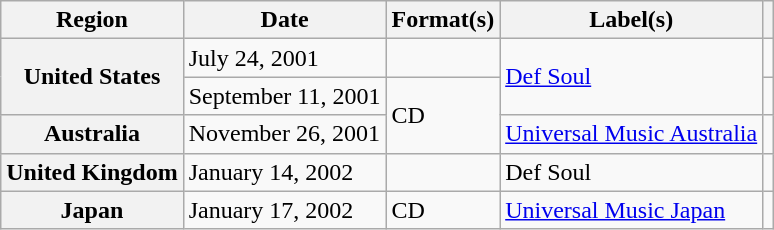<table class="wikitable plainrowheaders">
<tr>
<th scope="col">Region</th>
<th scope="col">Date</th>
<th scope="col">Format(s)</th>
<th scope="col">Label(s)</th>
<th scope="col"></th>
</tr>
<tr>
<th scope="row" rowspan="2">United States</th>
<td>July 24, 2001</td>
<td></td>
<td rowspan="2"><a href='#'>Def Soul</a></td>
<td></td>
</tr>
<tr>
<td>September 11, 2001</td>
<td rowspan="2">CD</td>
<td></td>
</tr>
<tr>
<th scope="row">Australia</th>
<td>November 26, 2001</td>
<td><a href='#'>Universal Music Australia</a></td>
<td></td>
</tr>
<tr>
<th scope="row">United Kingdom</th>
<td>January 14, 2002</td>
<td></td>
<td>Def Soul</td>
<td></td>
</tr>
<tr>
<th scope="row">Japan</th>
<td>January 17, 2002</td>
<td>CD</td>
<td><a href='#'>Universal Music Japan</a></td>
<td></td>
</tr>
</table>
